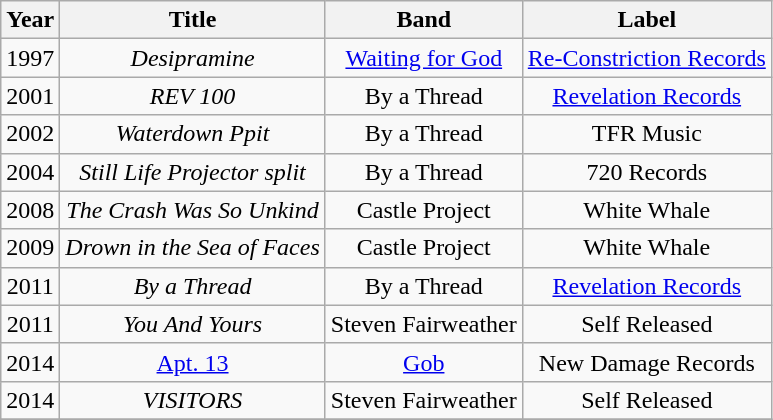<table class="wikitable" style="text-align:center;">
<tr>
<th>Year</th>
<th>Title</th>
<th>Band</th>
<th>Label</th>
</tr>
<tr>
<td>1997</td>
<td><em>Desipramine </em></td>
<td><a href='#'>Waiting for God</a></td>
<td><a href='#'>Re-Constriction Records</a></td>
</tr>
<tr>
<td>2001</td>
<td><em>REV 100 </em></td>
<td>By a Thread</td>
<td><a href='#'>Revelation Records</a></td>
</tr>
<tr>
<td>2002</td>
<td><em>Waterdown Ppit </em></td>
<td>By a Thread</td>
<td>TFR Music</td>
</tr>
<tr>
<td>2004</td>
<td><em>Still Life Projector split</em></td>
<td>By a Thread</td>
<td>720 Records</td>
</tr>
<tr>
<td>2008</td>
<td><em>The Crash Was So Unkind</em></td>
<td>Castle Project</td>
<td>White Whale</td>
</tr>
<tr>
<td>2009</td>
<td><em>Drown in the Sea of Faces</em></td>
<td>Castle Project</td>
<td>White Whale</td>
</tr>
<tr>
<td>2011</td>
<td><em>By a Thread</em></td>
<td>By a Thread</td>
<td><a href='#'>Revelation Records</a></td>
</tr>
<tr>
<td>2011</td>
<td><em>You And Yours</em></td>
<td>Steven Fairweather</td>
<td>Self Released</td>
</tr>
<tr>
<td>2014</td>
<td><a href='#'>Apt. 13</a></td>
<td><a href='#'>Gob</a></td>
<td>New Damage Records</td>
</tr>
<tr>
<td>2014</td>
<td><em>VISITORS</em></td>
<td>Steven Fairweather</td>
<td>Self Released</td>
</tr>
<tr>
</tr>
</table>
